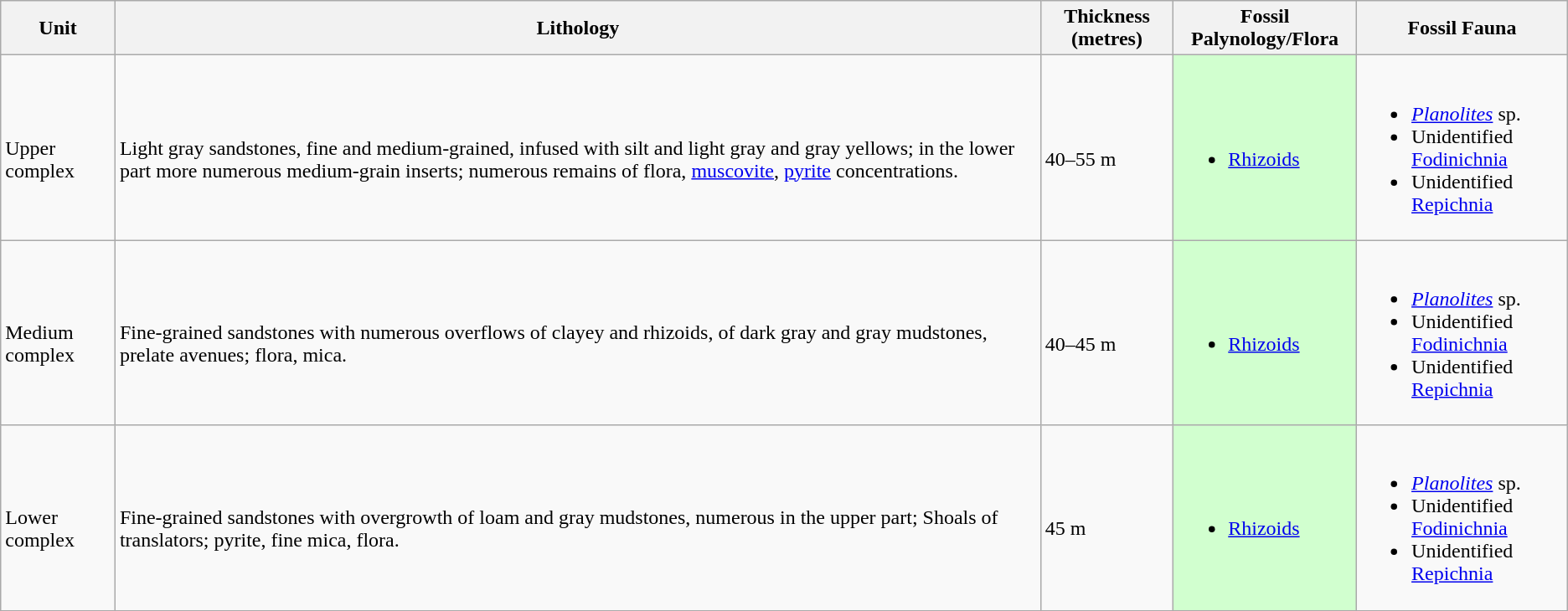<table class="wikitable">
<tr>
<th>Unit</th>
<th>Lithology</th>
<th>Thickness (metres)</th>
<th>Fossil Palynology/Flora</th>
<th>Fossil Fauna</th>
</tr>
<tr>
<td><br>Upper complex</td>
<td><br>Light gray sandstones, fine and medium-grained, infused with silt and light gray and gray yellows; in the lower part more numerous medium-grain inserts; numerous remains of flora, <a href='#'>muscovite</a>, <a href='#'>pyrite</a> concentrations.</td>
<td><br>40–55 m</td>
<td style="background:#D1FFCF;"><br><ul><li><a href='#'>Rhizoids</a></li></ul></td>
<td><br><ul><li><em><a href='#'>Planolites</a></em> sp.</li><li>Unidentified <a href='#'>Fodinichnia</a></li><li>Unidentified <a href='#'>Repichnia</a></li></ul></td>
</tr>
<tr>
<td><br>Medium complex</td>
<td><br>Fine-grained sandstones with numerous overflows of clayey and rhizoids, of dark gray and gray mudstones, prelate avenues; flora, mica.</td>
<td><br>40–45 m</td>
<td style="background:#D1FFCF;"><br><ul><li><a href='#'>Rhizoids</a></li></ul></td>
<td><br><ul><li><em><a href='#'>Planolites</a></em> sp.</li><li>Unidentified <a href='#'>Fodinichnia</a></li><li>Unidentified <a href='#'>Repichnia</a></li></ul></td>
</tr>
<tr>
<td><br>Lower complex</td>
<td><br>Fine-grained sandstones with overgrowth of loam and gray mudstones, numerous in the upper part; Shoals of translators; pyrite, fine mica, flora.</td>
<td><br>45 m</td>
<td style="background:#D1FFCF;"><br><ul><li><a href='#'>Rhizoids</a></li></ul></td>
<td><br><ul><li><em><a href='#'>Planolites</a></em> sp.</li><li>Unidentified <a href='#'>Fodinichnia</a></li><li>Unidentified <a href='#'>Repichnia</a></li></ul></td>
</tr>
<tr>
</tr>
</table>
